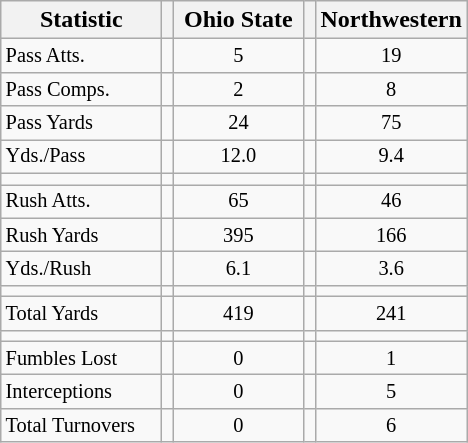<table class="wikitable">
<tr>
<th scope="col" align="left" width="100px">Statistic</th>
<th></th>
<th scope="col" text-align="center" width="80px">Ohio State</th>
<th></th>
<th scope="col" text-align="center" width="80px">Northwestern</th>
</tr>
<tr>
<td style="font-size:85%;">Pass Atts.</td>
<td></td>
<td style="text-align: center; font-size:85%;">5</td>
<td></td>
<td style="text-align: center; font-size:85%;">19</td>
</tr>
<tr>
<td style="font-size:85%;">Pass Comps.</td>
<td></td>
<td style="text-align: center; font-size:85%;">2</td>
<td></td>
<td style="text-align: center; font-size:85%;">8</td>
</tr>
<tr>
<td style="font-size:85%;">Pass Yards</td>
<td></td>
<td style="text-align: center; font-size:85%;">24</td>
<td></td>
<td style="text-align: center; font-size:85%;">75</td>
</tr>
<tr>
<td style="font-size:85%;">Yds./Pass</td>
<td></td>
<td style="text-align: center; font-size:85%;">12.0</td>
<td></td>
<td style="text-align: center; font-size:85%;">9.4</td>
</tr>
<tr>
<td></td>
<td></td>
<td></td>
<td></td>
<td></td>
</tr>
<tr>
<td style="font-size:85%;">Rush Atts.</td>
<td></td>
<td style="text-align: center; font-size:85%;">65</td>
<td></td>
<td style="text-align: center; font-size:85%;">46</td>
</tr>
<tr>
<td style="font-size:85%;">Rush Yards</td>
<td></td>
<td style="text-align: center; font-size:85%;">395</td>
<td></td>
<td style="text-align: center; font-size:85%;">166</td>
</tr>
<tr>
<td style="font-size:85%;">Yds./Rush</td>
<td></td>
<td style="text-align: center; font-size:85%;">6.1</td>
<td></td>
<td style="text-align: center; font-size:85%;">3.6</td>
</tr>
<tr>
<td></td>
<td></td>
<td></td>
<td></td>
<td></td>
</tr>
<tr>
<td style="font-size:85%;">Total Yards</td>
<td></td>
<td style="text-align: center; font-size:85%;">419</td>
<td></td>
<td style="text-align: center; font-size:85%;">241</td>
</tr>
<tr>
<td></td>
<td></td>
<td></td>
<td></td>
<td></td>
</tr>
<tr>
<td style="font-size:85%;">Fumbles Lost</td>
<td></td>
<td style="text-align: center; font-size:85%;">0</td>
<td></td>
<td style="text-align: center; font-size:85%;">1</td>
</tr>
<tr>
<td style="font-size:85%;">Interceptions</td>
<td></td>
<td style="text-align: center; font-size:85%;">0</td>
<td></td>
<td style="text-align: center; font-size:85%;">5</td>
</tr>
<tr>
<td style="font-size:85%;">Total Turnovers</td>
<td></td>
<td style="text-align: center; font-size:85%;">0</td>
<td></td>
<td style="text-align: center; font-size:85%;">6</td>
</tr>
</table>
